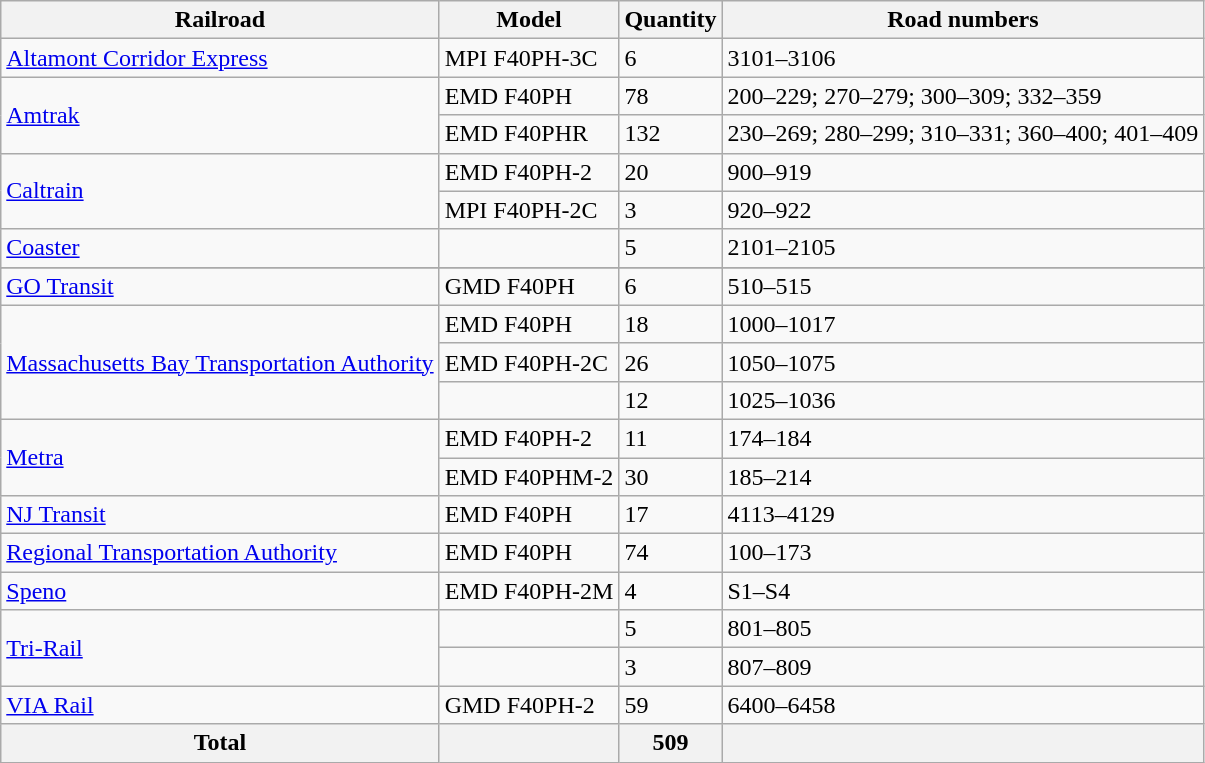<table class="wikitable sticky-header">
<tr>
<th>Railroad</th>
<th>Model</th>
<th>Quantity</th>
<th>Road numbers</th>
</tr>
<tr>
<td><a href='#'>Altamont Corridor Express</a></td>
<td>MPI F40PH-3C</td>
<td>6</td>
<td>3101–3106</td>
</tr>
<tr>
<td rowspan="2"><a href='#'>Amtrak</a></td>
<td>EMD F40PH</td>
<td>78</td>
<td>200–229; 270–279; 300–309; 332–359</td>
</tr>
<tr>
<td>EMD F40PHR</td>
<td>132</td>
<td>230–269; 280–299; 310–331; 360–400; 401–409</td>
</tr>
<tr>
<td rowspan="2"><a href='#'>Caltrain</a></td>
<td>EMD F40PH-2</td>
<td>20</td>
<td>900–919</td>
</tr>
<tr>
<td>MPI F40PH-2C</td>
<td>3</td>
<td>920–922</td>
</tr>
<tr>
<td><a href='#'>Coaster</a></td>
<td></td>
<td>5</td>
<td>2101–2105</td>
</tr>
<tr>
</tr>
<tr>
<td><a href='#'>GO Transit</a></td>
<td>GMD F40PH</td>
<td>6</td>
<td>510–515</td>
</tr>
<tr>
<td rowspan="3"><a href='#'>Massachusetts Bay Transportation Authority</a></td>
<td>EMD F40PH</td>
<td>18</td>
<td>1000–1017</td>
</tr>
<tr>
<td>EMD F40PH-2C</td>
<td>26</td>
<td>1050–1075</td>
</tr>
<tr>
<td></td>
<td>12</td>
<td>1025–1036</td>
</tr>
<tr>
<td rowspan="2"><a href='#'>Metra</a></td>
<td>EMD F40PH-2</td>
<td>11</td>
<td>174–184</td>
</tr>
<tr>
<td>EMD F40PHM-2</td>
<td>30</td>
<td>185–214</td>
</tr>
<tr>
<td><a href='#'>NJ Transit</a></td>
<td>EMD F40PH</td>
<td>17</td>
<td>4113–4129</td>
</tr>
<tr>
<td><a href='#'>Regional Transportation Authority</a></td>
<td>EMD F40PH</td>
<td>74</td>
<td>100–173</td>
</tr>
<tr>
<td><a href='#'>Speno</a></td>
<td>EMD F40PH-2M</td>
<td>4</td>
<td>S1–S4</td>
</tr>
<tr>
<td rowspan="2"><a href='#'>Tri-Rail</a></td>
<td></td>
<td>5</td>
<td>801–805</td>
</tr>
<tr>
<td></td>
<td>3</td>
<td>807–809</td>
</tr>
<tr>
<td><a href='#'>VIA Rail</a></td>
<td>GMD F40PH-2</td>
<td>59</td>
<td>6400–6458</td>
</tr>
<tr>
<th>Total</th>
<th></th>
<th>509</th>
<th></th>
</tr>
</table>
